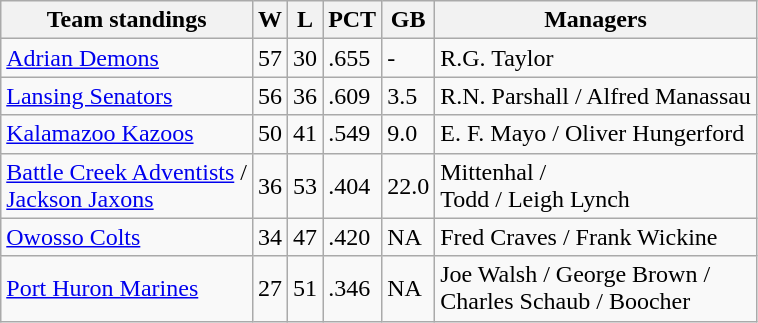<table class="wikitable">
<tr>
<th>Team standings</th>
<th>W</th>
<th>L</th>
<th>PCT</th>
<th>GB</th>
<th>Managers</th>
</tr>
<tr>
<td><a href='#'>Adrian Demons</a></td>
<td>57</td>
<td>30</td>
<td>.655</td>
<td>-</td>
<td>R.G. Taylor</td>
</tr>
<tr>
<td><a href='#'>Lansing Senators</a></td>
<td>56</td>
<td>36</td>
<td>.609</td>
<td>3.5</td>
<td>R.N. Parshall / Alfred Manassau</td>
</tr>
<tr>
<td><a href='#'>Kalamazoo Kazoos</a></td>
<td>50</td>
<td>41</td>
<td>.549</td>
<td>9.0</td>
<td>E. F. Mayo / Oliver Hungerford</td>
</tr>
<tr>
<td><a href='#'>Battle Creek Adventists</a> /<br> <a href='#'>Jackson Jaxons</a></td>
<td>36</td>
<td>53</td>
<td>.404</td>
<td>22.0</td>
<td>Mittenhal /<br>Todd / Leigh Lynch</td>
</tr>
<tr>
<td><a href='#'>Owosso Colts</a></td>
<td>34</td>
<td>47</td>
<td>.420</td>
<td>NA</td>
<td>Fred Craves / Frank Wickine</td>
</tr>
<tr>
<td><a href='#'>Port Huron Marines</a></td>
<td>27</td>
<td>51</td>
<td>.346</td>
<td>NA</td>
<td>Joe Walsh / George Brown / <br>Charles Schaub / Boocher</td>
</tr>
</table>
